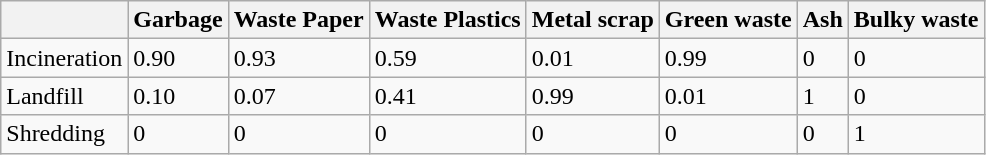<table class="wikitable">
<tr>
<th></th>
<th>Garbage</th>
<th>Waste Paper</th>
<th>Waste Plastics</th>
<th>Metal scrap</th>
<th>Green waste</th>
<th>Ash</th>
<th>Bulky waste</th>
</tr>
<tr>
<td>Incineration</td>
<td>0.90</td>
<td>0.93</td>
<td>0.59</td>
<td>0.01</td>
<td>0.99</td>
<td>0</td>
<td>0</td>
</tr>
<tr>
<td>Landfill</td>
<td>0.10</td>
<td>0.07</td>
<td>0.41</td>
<td>0.99</td>
<td>0.01</td>
<td>1</td>
<td>0</td>
</tr>
<tr>
<td>Shredding</td>
<td>0</td>
<td>0</td>
<td>0</td>
<td>0</td>
<td>0</td>
<td>0</td>
<td>1</td>
</tr>
</table>
